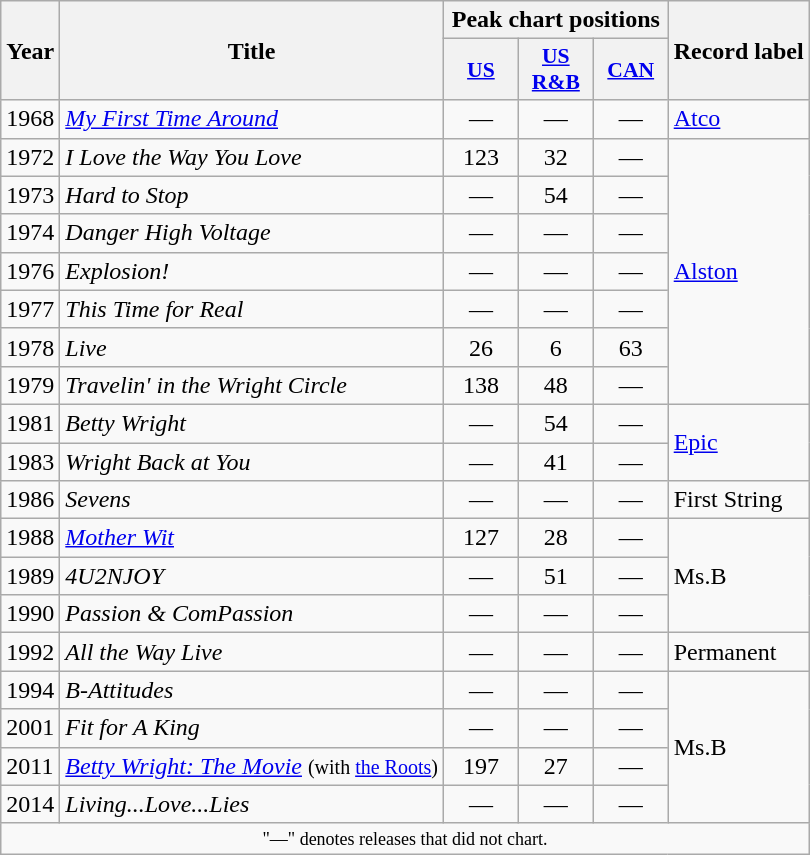<table class="wikitable">
<tr>
<th scope="col" rowspan="2">Year</th>
<th scope="col" rowspan="2">Title</th>
<th scope="col" colspan="3">Peak chart positions</th>
<th scope="col" rowspan="2">Record label</th>
</tr>
<tr>
<th scope="col" style="width:3em;font-size:90%;"><a href='#'>US</a><br></th>
<th scope="col" style="width:3em;font-size:90%;"><a href='#'>US R&B</a><br></th>
<th scope="col" style="width:3em;font-size:90%;"><a href='#'>CAN</a><br></th>
</tr>
<tr>
<td>1968</td>
<td><em><a href='#'>My First Time Around</a></em></td>
<td align=center>―</td>
<td align=center>―</td>
<td align=center>―</td>
<td><a href='#'>Atco</a></td>
</tr>
<tr>
<td>1972</td>
<td><em>I Love the Way You Love</em></td>
<td align=center>123</td>
<td align=center>32</td>
<td align=center>―</td>
<td rowspan="7"><a href='#'>Alston</a></td>
</tr>
<tr>
<td>1973</td>
<td><em>Hard to Stop</em></td>
<td align=center>―</td>
<td align=center>54</td>
<td align=center>―</td>
</tr>
<tr>
<td>1974</td>
<td><em>Danger High Voltage</em></td>
<td align=center>―</td>
<td align=center>―</td>
<td align=center>―</td>
</tr>
<tr>
<td>1976</td>
<td><em>Explosion!</em></td>
<td align=center>―</td>
<td align=center>―</td>
<td align=center>―</td>
</tr>
<tr>
<td>1977</td>
<td><em>This Time for Real</em></td>
<td align=center>―</td>
<td align=center>―</td>
<td align=center>―</td>
</tr>
<tr>
<td>1978</td>
<td><em>Live</em></td>
<td align=center>26</td>
<td align=center>6</td>
<td align=center>63</td>
</tr>
<tr>
<td>1979</td>
<td><em>Travelin' in the Wright Circle</em></td>
<td align=center>138</td>
<td align=center>48</td>
<td align=center>―</td>
</tr>
<tr>
<td>1981</td>
<td><em>Betty Wright</em></td>
<td align=center>―</td>
<td align=center>54</td>
<td align=center>―</td>
<td rowspan="2"><a href='#'>Epic</a></td>
</tr>
<tr>
<td>1983</td>
<td><em>Wright Back at You</em></td>
<td align=center>―</td>
<td align=center>41</td>
<td align=center>―</td>
</tr>
<tr>
<td>1986</td>
<td><em>Sevens</em></td>
<td align=center>―</td>
<td align=center>―</td>
<td align=center>―</td>
<td>First String</td>
</tr>
<tr>
<td>1988</td>
<td><em><a href='#'>Mother Wit</a></em></td>
<td align=center>127</td>
<td align=center>28</td>
<td align=center>―</td>
<td rowspan="3">Ms.B</td>
</tr>
<tr>
<td>1989</td>
<td><em>4U2NJOY</em></td>
<td align=center>―</td>
<td align=center>51</td>
<td align=center>―</td>
</tr>
<tr>
<td>1990</td>
<td><em>Passion & ComPassion</em></td>
<td align=center>―</td>
<td align=center>―</td>
<td align=center>―</td>
</tr>
<tr>
<td>1992</td>
<td><em>All the Way Live</em></td>
<td align=center>―</td>
<td align=center>―</td>
<td align=center>―</td>
<td>Permanent</td>
</tr>
<tr>
<td>1994</td>
<td><em>B-Attitudes</em></td>
<td align=center>―</td>
<td align=center>―</td>
<td align=center>―</td>
<td rowspan="4">Ms.B</td>
</tr>
<tr>
<td>2001</td>
<td><em>Fit for A King</em></td>
<td align=center>―</td>
<td align=center>―</td>
<td align=center>―</td>
</tr>
<tr>
<td>2011</td>
<td><em><a href='#'>Betty Wright: The Movie</a></em> <small>(with <a href='#'>the Roots</a>)</small></td>
<td align=center>197</td>
<td align=center>27</td>
<td align=center>―</td>
</tr>
<tr>
<td>2014</td>
<td><em>Living...Love...Lies</em></td>
<td align=center>―</td>
<td align=center>―</td>
<td align=center>―</td>
</tr>
<tr>
<td colspan="6" style="text-align:center; font-size:9pt;">"—" denotes releases that did not chart.</td>
</tr>
</table>
